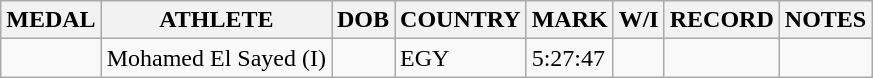<table class="wikitable">
<tr>
<th>MEDAL</th>
<th>ATHLETE</th>
<th>DOB</th>
<th>COUNTRY</th>
<th>MARK</th>
<th>W/I</th>
<th>RECORD</th>
<th>NOTES</th>
</tr>
<tr>
<td></td>
<td>Mohamed El Sayed (I)</td>
<td></td>
<td>EGY</td>
<td>5:27:47</td>
<td></td>
<td></td>
<td></td>
</tr>
</table>
